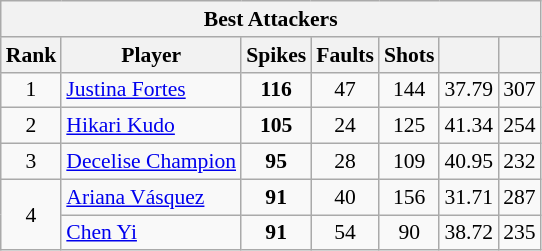<table class="wikitable sortable" style="font-size:90%; text-align:center">
<tr>
<th colspan=7>Best Attackers</th>
</tr>
<tr>
<th class="unsortable">Rank</th>
<th class="unsortable">Player</th>
<th>Spikes</th>
<th>Faults</th>
<th>Shots</th>
<th></th>
<th></th>
</tr>
<tr>
<td>1</td>
<td align=left> <a href='#'>Justina Fortes</a></td>
<td><strong>116</strong></td>
<td>47</td>
<td>144</td>
<td>37.79</td>
<td>307</td>
</tr>
<tr>
<td>2</td>
<td align=left> <a href='#'>Hikari Kudo</a></td>
<td><strong>105</strong></td>
<td>24</td>
<td>125</td>
<td>41.34</td>
<td>254</td>
</tr>
<tr>
<td>3</td>
<td align=left> <a href='#'>Decelise Champion</a></td>
<td><strong>95</strong></td>
<td>28</td>
<td>109</td>
<td>40.95</td>
<td>232</td>
</tr>
<tr>
<td rowspan=2>4</td>
<td align=left> <a href='#'>Ariana Vásquez</a></td>
<td><strong>91</strong></td>
<td>40</td>
<td>156</td>
<td>31.71</td>
<td>287</td>
</tr>
<tr>
<td align=left> <a href='#'>Chen Yi</a></td>
<td><strong>91</strong></td>
<td>54</td>
<td>90</td>
<td>38.72</td>
<td>235</td>
</tr>
</table>
